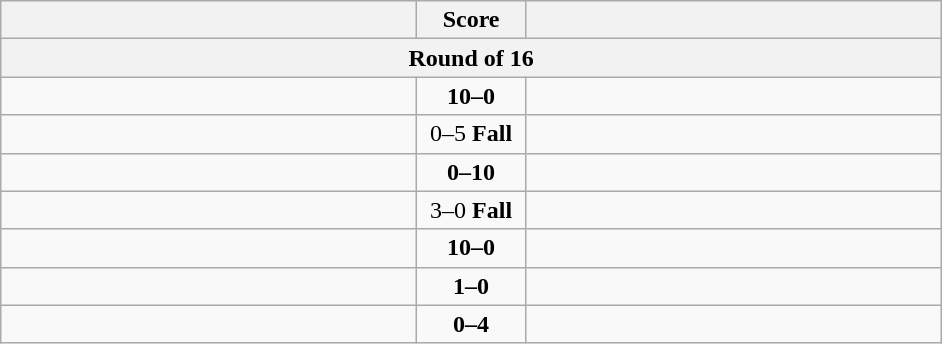<table class="wikitable" style="text-align: left;">
<tr>
<th align="right" width="270"></th>
<th width="65">Score</th>
<th align="left" width="270"></th>
</tr>
<tr>
<th colspan="3">Round of 16</th>
</tr>
<tr>
<td><strong></strong></td>
<td align=center><strong>10–0</strong></td>
<td></td>
</tr>
<tr>
<td></td>
<td align=center>0–5 <strong>Fall</strong></td>
<td><strong></strong></td>
</tr>
<tr>
<td></td>
<td align=center><strong>0–10</strong></td>
<td><strong></strong></td>
</tr>
<tr>
<td><strong></strong></td>
<td align=center>3–0 <strong>Fall</strong></td>
<td></td>
</tr>
<tr>
<td><strong></strong></td>
<td align=center><strong>10–0</strong></td>
<td></td>
</tr>
<tr>
<td><strong></strong></td>
<td align=center><strong>1–0</strong></td>
<td></td>
</tr>
<tr>
<td></td>
<td align=center><strong>0–4</strong></td>
<td><strong></strong></td>
</tr>
</table>
